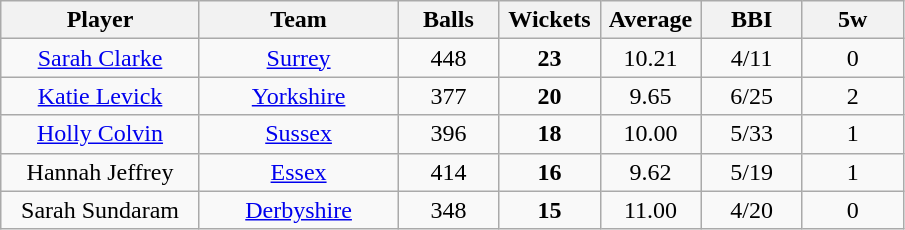<table class="wikitable" style="text-align:center">
<tr>
<th width=125>Player</th>
<th width=125>Team</th>
<th width=60>Balls</th>
<th width=60>Wickets</th>
<th width=60>Average</th>
<th width=60>BBI</th>
<th width=60>5w</th>
</tr>
<tr>
<td><a href='#'>Sarah Clarke</a></td>
<td><a href='#'>Surrey</a></td>
<td>448</td>
<td><strong>23</strong></td>
<td>10.21</td>
<td>4/11</td>
<td>0</td>
</tr>
<tr>
<td><a href='#'>Katie Levick</a></td>
<td><a href='#'>Yorkshire</a></td>
<td>377</td>
<td><strong>20</strong></td>
<td>9.65</td>
<td>6/25</td>
<td>2</td>
</tr>
<tr>
<td><a href='#'>Holly Colvin</a></td>
<td><a href='#'>Sussex</a></td>
<td>396</td>
<td><strong>18</strong></td>
<td>10.00</td>
<td>5/33</td>
<td>1</td>
</tr>
<tr>
<td>Hannah Jeffrey</td>
<td><a href='#'>Essex</a></td>
<td>414</td>
<td><strong>16</strong></td>
<td>9.62</td>
<td>5/19</td>
<td>1</td>
</tr>
<tr>
<td>Sarah Sundaram</td>
<td><a href='#'>Derbyshire</a></td>
<td>348</td>
<td><strong>15</strong></td>
<td>11.00</td>
<td>4/20</td>
<td>0</td>
</tr>
</table>
